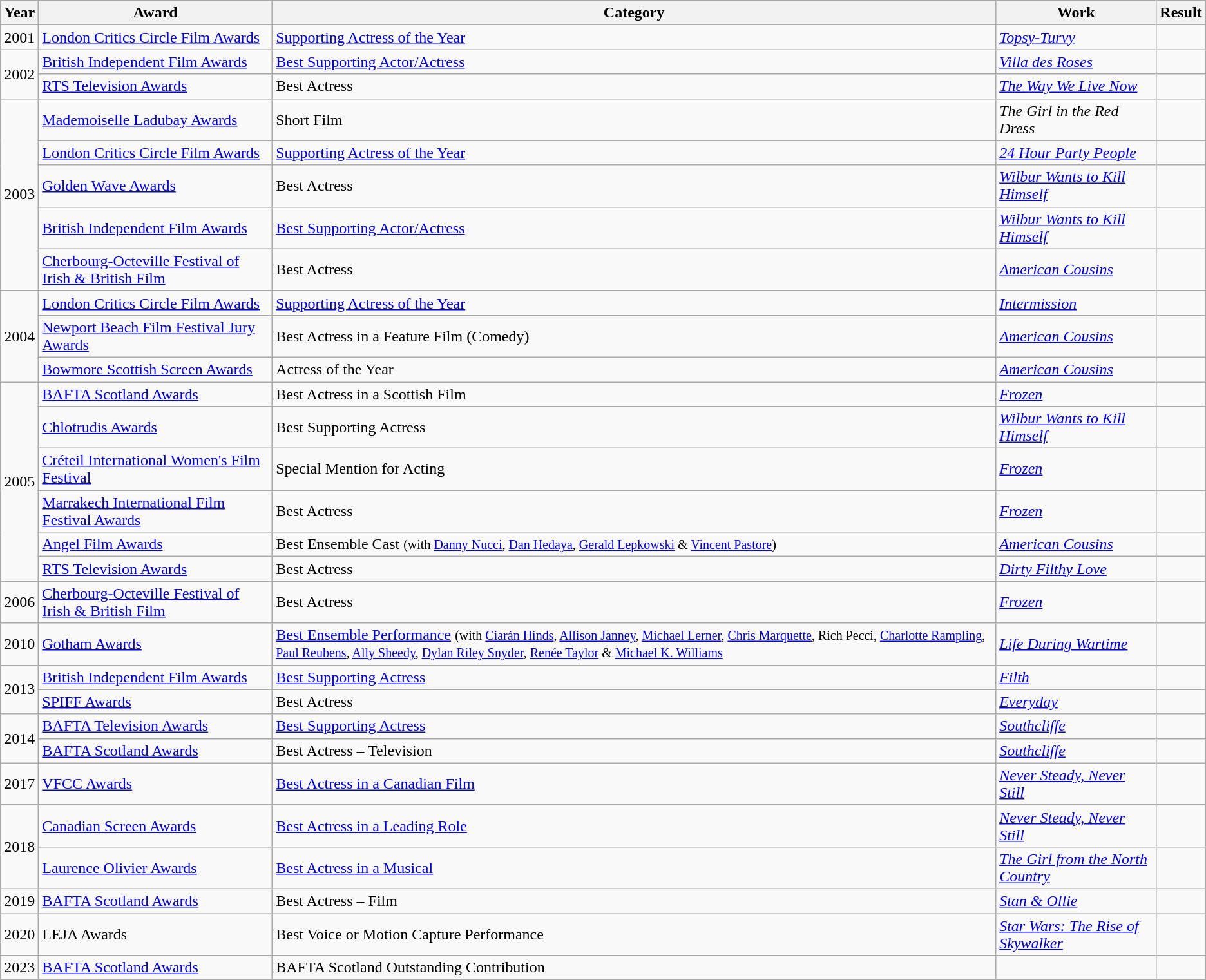<table class="wikitable">
<tr>
<th>Year</th>
<th>Award</th>
<th>Category</th>
<th>Work</th>
<th>Result</th>
</tr>
<tr>
<td>2001</td>
<td><a href='#'>London Critics Circle Film Awards</a></td>
<td><a href='#'>Supporting Actress of the Year</a></td>
<td><em><a href='#'>Topsy-Turvy</a></em></td>
<td></td>
</tr>
<tr>
<td rowspan="2">2002</td>
<td><a href='#'>British Independent Film Awards</a></td>
<td><a href='#'>Best Supporting Actor/Actress</a></td>
<td><em><a href='#'>Villa des Roses</a></em></td>
<td></td>
</tr>
<tr>
<td><a href='#'>RTS Television Awards</a></td>
<td>Best Actress</td>
<td><em><a href='#'>The Way We Live Now</a></em></td>
<td></td>
</tr>
<tr>
<td rowspan="5">2003</td>
<td><a href='#'>Mademoiselle Ladubay Awards</a></td>
<td>Short Film</td>
<td><em>The Girl in the Red Dress</em></td>
<td></td>
</tr>
<tr>
<td><a href='#'>London Critics Circle Film Awards</a></td>
<td><a href='#'>Supporting Actress of the Year</a></td>
<td><em><a href='#'>24 Hour Party People</a></em></td>
<td></td>
</tr>
<tr>
<td><a href='#'>Golden Wave Awards</a></td>
<td>Best Actress</td>
<td><em><a href='#'>Wilbur Wants to Kill Himself</a></em></td>
<td></td>
</tr>
<tr>
<td><a href='#'>British Independent Film Awards</a></td>
<td><a href='#'>Best Supporting Actor/Actress</a></td>
<td><em><a href='#'>Wilbur Wants to Kill Himself</a></em></td>
<td></td>
</tr>
<tr>
<td><a href='#'>Cherbourg-Octeville Festival of Irish & British Film</a></td>
<td>Best Actress</td>
<td><em><a href='#'>American Cousins</a></em></td>
<td></td>
</tr>
<tr>
<td rowspan="3">2004</td>
<td><a href='#'>London Critics Circle Film Awards</a></td>
<td><a href='#'>Supporting Actress of the Year</a></td>
<td><em><a href='#'>Intermission</a></em></td>
<td></td>
</tr>
<tr>
<td><a href='#'>Newport Beach Film Festival Jury Awards</a></td>
<td>Best Actress in a Feature Film (Comedy)</td>
<td><em><a href='#'>American Cousins</a></em></td>
<td></td>
</tr>
<tr>
<td><a href='#'>Bowmore Scottish Screen Awards</a></td>
<td>Actress of the Year</td>
<td><em><a href='#'>American Cousins</a></em></td>
<td></td>
</tr>
<tr>
<td rowspan="6">2005</td>
<td><a href='#'>BAFTA Scotland Awards</a></td>
<td>Best Actress in a Scottish Film</td>
<td><em><a href='#'>Frozen</a></em></td>
<td></td>
</tr>
<tr>
<td><a href='#'>Chlotrudis Awards</a></td>
<td>Best Supporting Actress</td>
<td><em><a href='#'>Wilbur Wants to Kill Himself</a></em></td>
<td></td>
</tr>
<tr>
<td><a href='#'>Créteil International Women's Film Festival</a></td>
<td>Special Mention for Acting</td>
<td><em><a href='#'>Frozen</a></em></td>
<td></td>
</tr>
<tr>
<td><a href='#'>Marrakech International Film Festival Awards</a></td>
<td>Best Actress</td>
<td><em><a href='#'>Frozen</a></em></td>
<td></td>
</tr>
<tr>
<td><a href='#'>Angel Film Awards</a></td>
<td>Best Ensemble Cast <small>(with <a href='#'>Danny Nucci</a>, <a href='#'>Dan Hedaya</a>, <a href='#'>Gerald Lepkowski</a> & <a href='#'>Vincent Pastore</a>)</small></td>
<td><em><a href='#'>American Cousins</a></em></td>
<td></td>
</tr>
<tr>
<td><a href='#'>RTS Television Awards</a></td>
<td>Best Actress</td>
<td><em><a href='#'>Dirty Filthy Love</a></em></td>
<td></td>
</tr>
<tr>
<td>2006</td>
<td><a href='#'>Cherbourg-Octeville Festival of Irish & British Film</a></td>
<td>Best Actress</td>
<td><em><a href='#'>Frozen</a></em></td>
<td></td>
</tr>
<tr>
<td>2010</td>
<td><a href='#'>Gotham Awards</a></td>
<td><a href='#'>Best Ensemble Performance</a> <small>(with <a href='#'>Ciarán Hinds</a>, <a href='#'>Allison Janney</a>, <a href='#'>Michael Lerner</a>, <a href='#'>Chris Marquette</a>, Rich Pecci, <a href='#'>Charlotte Rampling</a>, <a href='#'>Paul Reubens</a>, <a href='#'>Ally Sheedy</a>, <a href='#'>Dylan Riley Snyder</a>, <a href='#'>Renée Taylor</a> & <a href='#'>Michael K. Williams</a></small></td>
<td><em><a href='#'>Life During Wartime</a></em></td>
<td></td>
</tr>
<tr>
<td rowspan="2">2013</td>
<td><a href='#'>British Independent Film Awards</a></td>
<td><a href='#'>Best Supporting Actress</a></td>
<td><em><a href='#'>Filth</a></em></td>
<td></td>
</tr>
<tr>
<td><a href='#'>SPIFF Awards</a></td>
<td>Best Actress</td>
<td><em><a href='#'>Everyday</a></em></td>
<td></td>
</tr>
<tr>
<td rowspan="2">2014</td>
<td><a href='#'>BAFTA Television Awards</a></td>
<td><a href='#'>Best Supporting Actress</a></td>
<td><em><a href='#'>Southcliffe</a></em></td>
<td></td>
</tr>
<tr>
<td><a href='#'>BAFTA Scotland Awards</a></td>
<td>Best Actress – Television</td>
<td><em><a href='#'>Southcliffe</a></em></td>
<td></td>
</tr>
<tr>
<td>2017</td>
<td><a href='#'>VFCC Awards</a></td>
<td><a href='#'>Best Actress in a Canadian Film</a></td>
<td><em><a href='#'>Never Steady, Never Still</a></em></td>
<td></td>
</tr>
<tr>
<td rowspan="2">2018</td>
<td><a href='#'>Canadian Screen Awards</a></td>
<td><a href='#'>Best Actress in a Leading Role</a></td>
<td><em><a href='#'>Never Steady, Never Still</a></em></td>
<td></td>
</tr>
<tr>
<td><a href='#'>Laurence Olivier Awards</a></td>
<td><a href='#'>Best Actress in a Musical</a></td>
<td><em><a href='#'>The Girl from the North Country</a></em></td>
<td></td>
</tr>
<tr>
<td>2019</td>
<td><a href='#'>BAFTA Scotland Awards</a></td>
<td>Best Actress – Film</td>
<td><em><a href='#'>Stan & Ollie</a></em></td>
<td></td>
</tr>
<tr>
<td>2020</td>
<td>LEJA Awards</td>
<td>Best Voice or Motion Capture Performance</td>
<td><em><a href='#'>Star Wars: The Rise of Skywalker</a></em></td>
<td></td>
</tr>
<tr>
<td>2023</td>
<td><a href='#'>BAFTA Scotland Awards</a></td>
<td>BAFTA Scotland Outstanding Contribution</td>
<td></td>
<td></td>
</tr>
</table>
